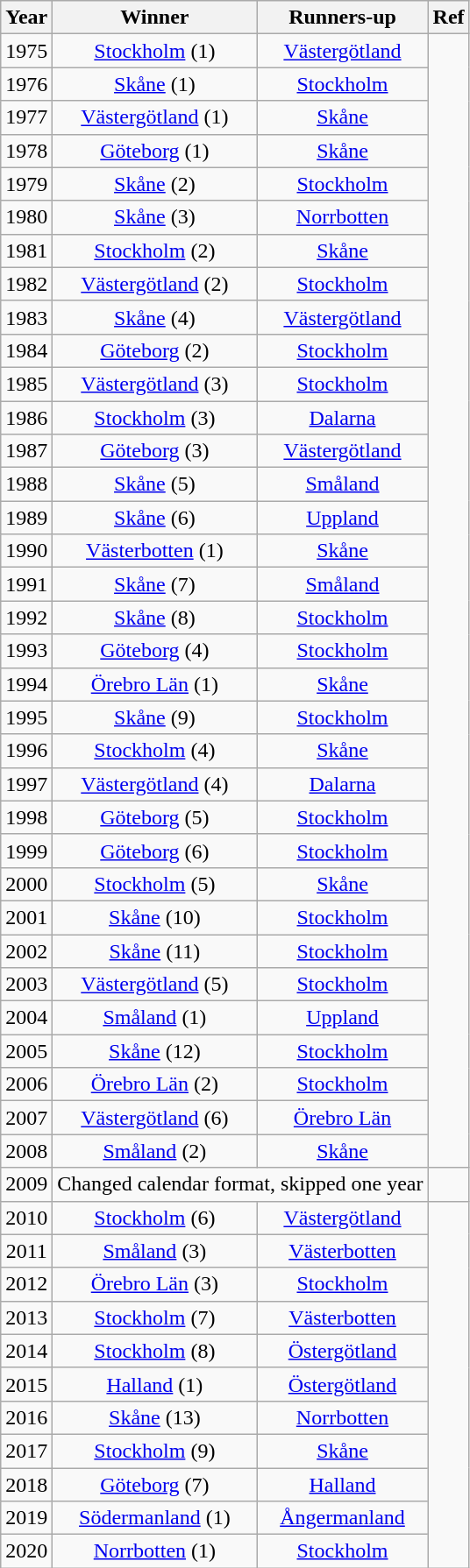<table class="wikitable sortable plainrowheaders" style="text-align: center;">
<tr>
<th>Year</th>
<th>Winner</th>
<th>Runners-up</th>
<th>Ref</th>
</tr>
<tr>
<td>1975</td>
<td><a href='#'>Stockholm</a> (1)</td>
<td><a href='#'>Västergötland</a></td>
<td rowspan=34></td>
</tr>
<tr>
<td>1976</td>
<td><a href='#'>Skåne</a> (1)</td>
<td><a href='#'>Stockholm</a></td>
</tr>
<tr>
<td>1977</td>
<td><a href='#'>Västergötland</a> (1)</td>
<td><a href='#'>Skåne</a></td>
</tr>
<tr>
<td>1978</td>
<td><a href='#'>Göteborg</a> (1)</td>
<td><a href='#'>Skåne</a></td>
</tr>
<tr>
<td>1979</td>
<td><a href='#'>Skåne</a> (2)</td>
<td><a href='#'>Stockholm</a></td>
</tr>
<tr>
<td>1980</td>
<td><a href='#'>Skåne</a> (3)</td>
<td><a href='#'>Norrbotten</a></td>
</tr>
<tr>
<td>1981</td>
<td><a href='#'>Stockholm</a> (2)</td>
<td><a href='#'>Skåne</a></td>
</tr>
<tr>
<td>1982</td>
<td><a href='#'>Västergötland</a> (2)</td>
<td><a href='#'>Stockholm</a></td>
</tr>
<tr>
<td>1983</td>
<td><a href='#'>Skåne</a> (4)</td>
<td><a href='#'>Västergötland</a></td>
</tr>
<tr>
<td>1984</td>
<td><a href='#'>Göteborg</a> (2)</td>
<td><a href='#'>Stockholm</a></td>
</tr>
<tr>
<td>1985</td>
<td><a href='#'>Västergötland</a> (3)</td>
<td><a href='#'>Stockholm</a></td>
</tr>
<tr>
<td>1986</td>
<td><a href='#'>Stockholm</a> (3)</td>
<td><a href='#'>Dalarna</a></td>
</tr>
<tr>
<td>1987</td>
<td><a href='#'>Göteborg</a> (3)</td>
<td><a href='#'>Västergötland</a></td>
</tr>
<tr>
<td>1988</td>
<td><a href='#'>Skåne</a> (5)</td>
<td><a href='#'>Småland</a></td>
</tr>
<tr>
<td>1989</td>
<td><a href='#'>Skåne</a> (6)</td>
<td><a href='#'>Uppland</a></td>
</tr>
<tr>
<td>1990</td>
<td><a href='#'>Västerbotten</a> (1)</td>
<td><a href='#'>Skåne</a></td>
</tr>
<tr>
<td>1991</td>
<td><a href='#'>Skåne</a> (7)</td>
<td><a href='#'>Småland</a></td>
</tr>
<tr>
<td>1992</td>
<td><a href='#'>Skåne</a> (8)</td>
<td><a href='#'>Stockholm</a></td>
</tr>
<tr>
<td>1993</td>
<td><a href='#'>Göteborg</a> (4)</td>
<td><a href='#'>Stockholm</a></td>
</tr>
<tr>
<td>1994</td>
<td><a href='#'>Örebro Län</a> (1)</td>
<td><a href='#'>Skåne</a></td>
</tr>
<tr>
<td>1995</td>
<td><a href='#'>Skåne</a> (9)</td>
<td><a href='#'>Stockholm</a></td>
</tr>
<tr>
<td>1996</td>
<td><a href='#'>Stockholm</a> (4)</td>
<td><a href='#'>Skåne</a></td>
</tr>
<tr>
<td>1997</td>
<td><a href='#'>Västergötland</a> (4)</td>
<td><a href='#'>Dalarna</a></td>
</tr>
<tr>
<td>1998</td>
<td><a href='#'>Göteborg</a> (5)</td>
<td><a href='#'>Stockholm</a></td>
</tr>
<tr>
<td>1999</td>
<td><a href='#'>Göteborg</a> (6)</td>
<td><a href='#'>Stockholm</a></td>
</tr>
<tr>
<td>2000</td>
<td><a href='#'>Stockholm</a> (5)</td>
<td><a href='#'>Skåne</a></td>
</tr>
<tr>
<td>2001</td>
<td><a href='#'>Skåne</a> (10)</td>
<td><a href='#'>Stockholm</a></td>
</tr>
<tr>
<td>2002</td>
<td><a href='#'>Skåne</a> (11)</td>
<td><a href='#'>Stockholm</a></td>
</tr>
<tr>
<td>2003</td>
<td><a href='#'>Västergötland</a> (5)</td>
<td><a href='#'>Stockholm</a></td>
</tr>
<tr>
<td>2004</td>
<td><a href='#'>Småland</a> (1)</td>
<td><a href='#'>Uppland</a></td>
</tr>
<tr>
<td>2005</td>
<td><a href='#'>Skåne</a> (12)</td>
<td><a href='#'>Stockholm</a></td>
</tr>
<tr>
<td>2006</td>
<td><a href='#'>Örebro Län</a> (2)</td>
<td><a href='#'>Stockholm</a></td>
</tr>
<tr>
<td>2007</td>
<td><a href='#'>Västergötland</a> (6)</td>
<td><a href='#'>Örebro Län</a></td>
</tr>
<tr>
<td>2008</td>
<td><a href='#'>Småland</a> (2)</td>
<td><a href='#'>Skåne</a></td>
</tr>
<tr>
<td>2009</td>
<td colspan=2>Changed calendar format, skipped one year</td>
<td></td>
</tr>
<tr>
<td>2010</td>
<td><a href='#'>Stockholm</a> (6)</td>
<td><a href='#'>Västergötland</a></td>
<td rowspan=11></td>
</tr>
<tr>
<td>2011</td>
<td><a href='#'>Småland</a> (3)</td>
<td><a href='#'>Västerbotten</a></td>
</tr>
<tr>
<td>2012</td>
<td><a href='#'>Örebro Län</a> (3)</td>
<td><a href='#'>Stockholm</a></td>
</tr>
<tr>
<td>2013</td>
<td><a href='#'>Stockholm</a> (7)</td>
<td><a href='#'>Västerbotten</a></td>
</tr>
<tr>
<td>2014</td>
<td><a href='#'>Stockholm</a> (8)</td>
<td><a href='#'>Östergötland</a></td>
</tr>
<tr>
<td>2015</td>
<td><a href='#'>Halland</a> (1)</td>
<td><a href='#'>Östergötland</a></td>
</tr>
<tr>
<td>2016</td>
<td><a href='#'>Skåne</a> (13)</td>
<td><a href='#'>Norrbotten</a></td>
</tr>
<tr>
<td>2017</td>
<td><a href='#'>Stockholm</a> (9)</td>
<td><a href='#'>Skåne</a></td>
</tr>
<tr>
<td>2018</td>
<td><a href='#'>Göteborg</a> (7)</td>
<td><a href='#'>Halland</a></td>
</tr>
<tr>
<td>2019</td>
<td><a href='#'>Södermanland</a> (1)</td>
<td><a href='#'>Ångermanland</a></td>
</tr>
<tr>
<td>2020</td>
<td><a href='#'>Norrbotten</a> (1)</td>
<td><a href='#'>Stockholm</a></td>
</tr>
</table>
